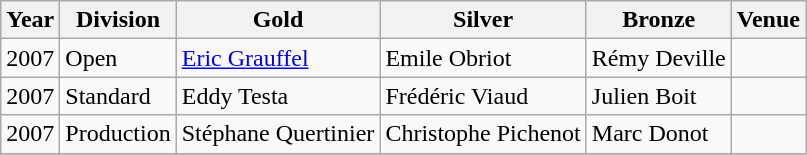<table class="wikitable sortable" style="text-align: left;">
<tr>
<th>Year</th>
<th>Division</th>
<th> Gold</th>
<th> Silver</th>
<th> Bronze</th>
<th>Venue</th>
</tr>
<tr>
<td>2007</td>
<td>Open</td>
<td><a href='#'>Eric Grauffel</a></td>
<td>Emile Obriot</td>
<td>Rémy Deville</td>
<td></td>
</tr>
<tr>
<td>2007</td>
<td>Standard</td>
<td>Eddy Testa</td>
<td>Frédéric Viaud</td>
<td>Julien Boit</td>
<td></td>
</tr>
<tr>
<td>2007</td>
<td>Production</td>
<td>Stéphane Quertinier</td>
<td>Christophe Pichenot</td>
<td>Marc Donot</td>
<td></td>
</tr>
<tr>
</tr>
</table>
